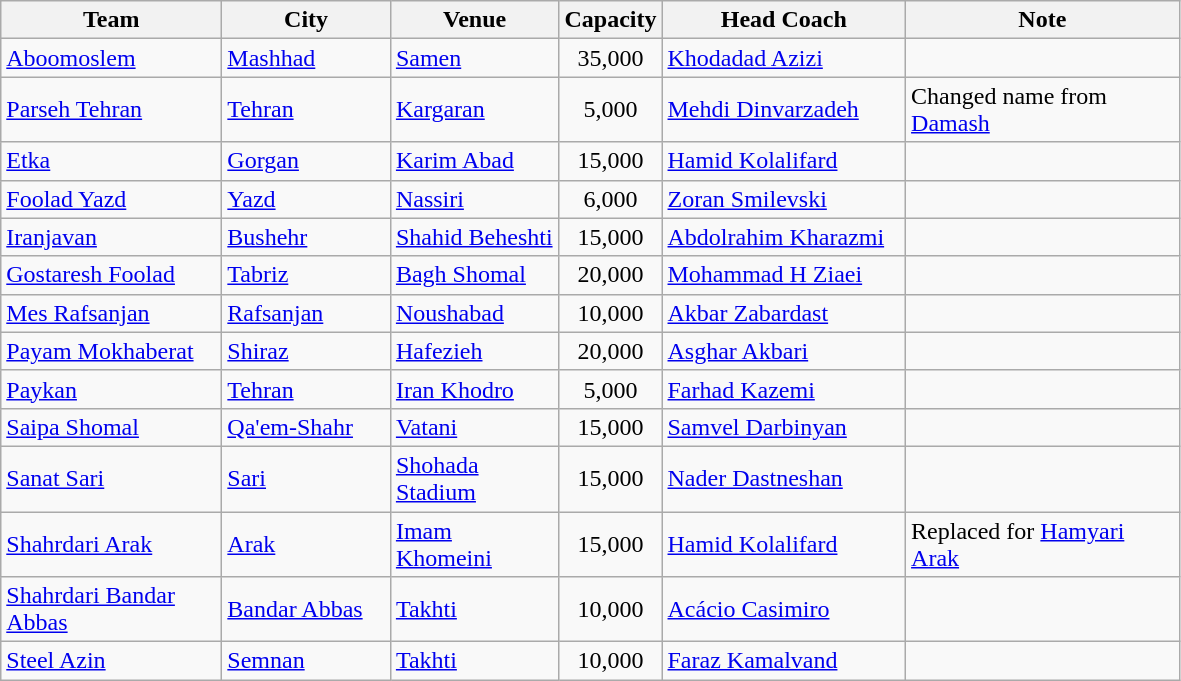<table class="wikitable">
<tr>
<th width=140>Team</th>
<th width=105>City</th>
<th width=105>Venue</th>
<th width=30>Capacity</th>
<th width=155>Head Coach</th>
<th width=175>Note</th>
</tr>
<tr>
<td style="text-align:left;"><a href='#'>Aboomoslem</a></td>
<td><a href='#'>Mashhad</a></td>
<td><a href='#'>Samen</a></td>
<td style="text-align:Center;">35,000</td>
<td> <a href='#'>Khodadad Azizi</a></td>
<td></td>
</tr>
<tr>
<td style="text-align:left;"><a href='#'>Parseh Tehran</a></td>
<td><a href='#'>Tehran</a></td>
<td><a href='#'>Kargaran</a></td>
<td style="text-align:Center;">5,000</td>
<td> <a href='#'>Mehdi Dinvarzadeh</a></td>
<td>Changed name from <a href='#'>Damash</a></td>
</tr>
<tr>
<td style="text-align:left;"><a href='#'>Etka</a></td>
<td><a href='#'>Gorgan</a></td>
<td><a href='#'>Karim Abad</a></td>
<td style="text-align:Center;">15,000</td>
<td> <a href='#'>Hamid Kolalifard</a></td>
<td></td>
</tr>
<tr>
<td style="text-align:left;"><a href='#'>Foolad Yazd</a></td>
<td><a href='#'>Yazd</a></td>
<td><a href='#'>Nassiri</a></td>
<td style="text-align:Center;">6,000</td>
<td> <a href='#'>Zoran Smilevski</a></td>
<td></td>
</tr>
<tr>
<td style="text-align:left;"><a href='#'>Iranjavan</a></td>
<td><a href='#'>Bushehr</a></td>
<td><a href='#'>Shahid Beheshti</a></td>
<td style="text-align:Center;">15,000</td>
<td> <a href='#'>Abdolrahim Kharazmi</a></td>
<td></td>
</tr>
<tr>
<td style="text-align:left;"><a href='#'>Gostaresh Foolad</a></td>
<td><a href='#'>Tabriz</a></td>
<td><a href='#'>Bagh Shomal</a></td>
<td style="text-align:Center;">20,000</td>
<td> <a href='#'>Mohammad H Ziaei</a></td>
<td></td>
</tr>
<tr>
<td style="text-align:left;"><a href='#'>Mes Rafsanjan</a></td>
<td><a href='#'>Rafsanjan</a></td>
<td><a href='#'>Noushabad</a></td>
<td style="text-align:Center;">10,000</td>
<td> <a href='#'>Akbar Zabardast</a></td>
<td></td>
</tr>
<tr>
<td style="text-align:left;"><a href='#'>Payam Mokhaberat</a></td>
<td><a href='#'>Shiraz</a></td>
<td><a href='#'>Hafezieh</a></td>
<td style="text-align:Center;">20,000</td>
<td> <a href='#'>Asghar Akbari</a></td>
<td></td>
</tr>
<tr>
<td style="text-align:left;"><a href='#'>Paykan</a></td>
<td><a href='#'>Tehran</a></td>
<td><a href='#'>Iran Khodro</a></td>
<td style="text-align:center;">5,000</td>
<td> <a href='#'>Farhad Kazemi</a></td>
<td></td>
</tr>
<tr>
<td style="text-align:left;"><a href='#'>Saipa Shomal</a></td>
<td><a href='#'>Qa'em-Shahr</a></td>
<td><a href='#'>Vatani</a></td>
<td style="text-align:Center;">15,000</td>
<td> <a href='#'>Samvel Darbinyan</a></td>
<td></td>
</tr>
<tr>
<td style="text-align:left;"><a href='#'>Sanat Sari</a></td>
<td><a href='#'>Sari</a></td>
<td><a href='#'>Shohada Stadium</a></td>
<td style="text-align:Center;">15,000</td>
<td> <a href='#'>Nader Dastneshan</a></td>
<td></td>
</tr>
<tr>
<td style="text-align:left;"><a href='#'>Shahrdari Arak</a></td>
<td><a href='#'>Arak</a></td>
<td><a href='#'>Imam Khomeini</a></td>
<td style="text-align:Center;">15,000</td>
<td> <a href='#'>Hamid Kolalifard</a></td>
<td>Replaced for <a href='#'>Hamyari Arak</a></td>
</tr>
<tr>
<td style="text-align:left;"><a href='#'>Shahrdari Bandar Abbas</a></td>
<td><a href='#'>Bandar Abbas</a></td>
<td><a href='#'>Takhti</a></td>
<td style="text-align:Center;">10,000</td>
<td> <a href='#'>Acácio Casimiro</a></td>
<td></td>
</tr>
<tr>
<td style="text-align:left;"><a href='#'>Steel Azin</a></td>
<td><a href='#'>Semnan</a></td>
<td><a href='#'>Takhti</a></td>
<td style="text-align:center;">10,000</td>
<td> <a href='#'>Faraz Kamalvand</a></td>
<td></td>
</tr>
</table>
